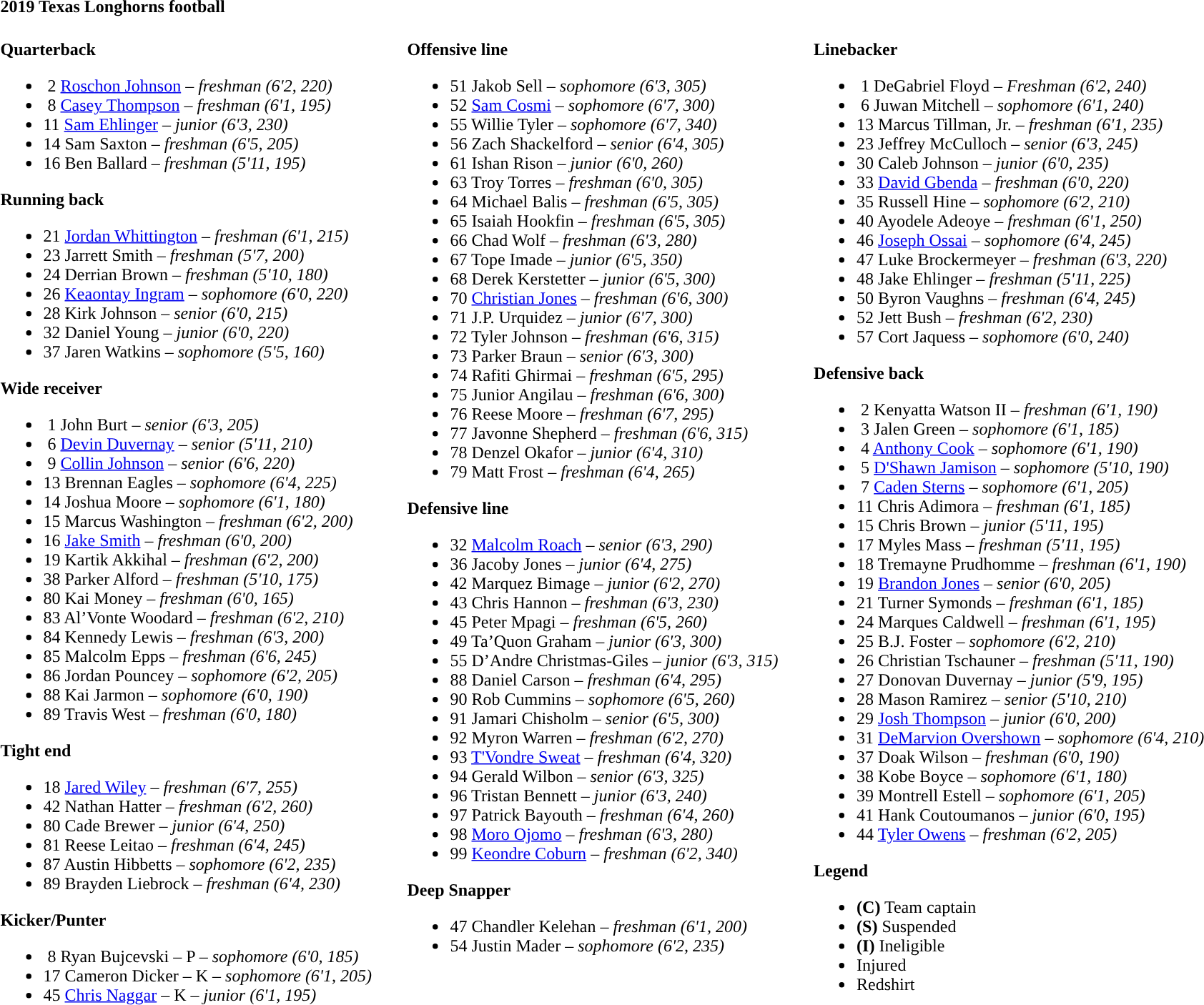<table class="toccolours" style="text-align: left;">
<tr>
<td colspan=11><strong>2019 Texas Longhorns football</strong></td>
</tr>
<tr>
<td valign="top"><br><strong>Quarterback</strong><ul><li> 2  <a href='#'>Roschon Johnson</a> – <em>freshman (6'2, 220)</em></li><li> 8  <a href='#'>Casey Thompson</a> – <em> freshman (6'1, 195)</em></li><li>11  <a href='#'>Sam Ehlinger</a> – <em>junior (6'3, 230)</em></li><li>14  Sam Saxton – <em>freshman (6'5, 205)</em></li><li>16  Ben Ballard – <em>freshman (5'11, 195)</em></li></ul><strong>Running back</strong><ul><li>21  <a href='#'>Jordan Whittington</a> – <em>freshman (6'1, 215)</em></li><li>23  Jarrett Smith – <em> freshman (5'7, 200)</em></li><li>24  Derrian Brown – <em>freshman (5'10, 180)</em></li><li>26  <a href='#'>Keaontay Ingram</a> – <em>sophomore (6'0, 220)</em></li><li>28  Kirk Johnson – <em> senior (6'0, 215)</em></li><li>32  Daniel Young – <em>junior (6'0, 220)</em></li><li>37  Jaren Watkins – <em>sophomore (5'5, 160)</em></li></ul><strong>Wide receiver</strong><ul><li> 1  John Burt – <em>senior (6'3, 205)</em></li><li> 6  <a href='#'>Devin Duvernay</a> – <em>senior (5'11, 210)</em></li><li> 9  <a href='#'>Collin Johnson</a> – <em>senior (6'6, 220)</em></li><li>13  Brennan Eagles – <em>sophomore (6'4, 225)</em></li><li>14  Joshua Moore – <em>sophomore (6'1, 180)</em></li><li>15  Marcus Washington – <em>freshman (6'2, 200)</em></li><li>16  <a href='#'>Jake Smith</a> – <em>freshman (6'0, 200)</em></li><li>19  Kartik Akkihal – <em> freshman (6'2, 200)</em></li><li>38  Parker Alford – <em>freshman (5'10, 175)</em></li><li>80  Kai Money – <em> freshman (6'0, 165)</em></li><li>83  Al’Vonte Woodard – <em> freshman (6'2, 210)</em></li><li>84  Kennedy Lewis – <em>freshman (6'3, 200)</em></li><li>85  Malcolm Epps – <em> freshman (6'6, 245)</em></li><li>86  Jordan Pouncey – <em> sophomore (6'2, 205)</em></li><li>88  Kai Jarmon – <em> sophomore (6'0, 190)</em></li><li>89  Travis West – <em> freshman (6'0, 180)</em></li></ul><strong>Tight end</strong><ul><li>18  <a href='#'>Jared Wiley</a> – <em>freshman (6'7, 255)</em></li><li>42  Nathan Hatter – <em>freshman (6'2, 260)</em></li><li>80  Cade Brewer – <em>junior (6'4, 250)</em></li><li>81  Reese Leitao – <em> freshman (6'4, 245)</em></li><li>87  Austin Hibbetts – <em> sophomore (6'2, 235)</em></li><li>89  Brayden Liebrock – <em>freshman (6'4, 230)</em></li></ul><strong>Kicker/Punter</strong><ul><li> 8  Ryan Bujcevski – P – <em>sophomore (6'0, 185)</em></li><li>17  Cameron Dicker – K – <em>sophomore (6'1, 205)</em></li><li>45  <a href='#'>Chris Naggar</a> – K – <em> junior (6'1, 195)</em></li></ul></td>
<td width="25"> </td>
<td valign="top"><br><strong>Offensive line</strong><ul><li>51  Jakob Sell – <em> sophomore (6'3, 305)</em></li><li>52  <a href='#'>Sam Cosmi</a> – <em> sophomore (6'7, 300)</em></li><li>55  Willie Tyler – <em>sophomore (6'7, 340)</em></li><li>56  Zach Shackelford – <em>senior (6'4, 305)</em></li><li>61  Ishan Rison – <em> junior (6'0, 260)</em></li><li>63  Troy Torres – <em> freshman (6'0, 305)</em></li><li>64  Michael Balis – <em>freshman (6'5, 305)</em></li><li>65  Isaiah Hookfin – <em>freshman (6'5, 305)</em></li><li>66  Chad Wolf – <em>freshman (6'3, 280)</em></li><li>67  Tope Imade – <em> junior (6'5, 350)</em></li><li>68  Derek Kerstetter – <em>junior (6'5, 300)</em></li><li>70  <a href='#'>Christian Jones</a> – <em> freshman (6'6, 300)</em></li><li>71  J.P. Urquidez – <em> junior (6'7, 300)</em></li><li>72  Tyler Johnson – <em>freshman (6'6, 315)</em></li><li>73  Parker Braun – <em>senior (6'3, 300)</em></li><li>74  Rafiti Ghirmai – <em> freshman (6'5, 295)</em></li><li>75  Junior Angilau – <em> freshman (6'6, 300)</em></li><li>76  Reese Moore – <em> freshman (6'7, 295)</em></li><li>77  Javonne Shepherd – <em>freshman (6'6, 315)</em></li><li>78  Denzel Okafor – <em> junior (6'4, 310)</em></li><li>79  Matt Frost – <em> freshman (6'4, 265)</em></li></ul><strong>Defensive line</strong><ul><li>32  <a href='#'>Malcolm Roach</a> – <em>senior (6'3, 290)</em></li><li>36  Jacoby Jones – <em>junior (6'4, 275)</em></li><li>42  Marquez Bimage – <em>junior (6'2, 270)</em></li><li>43  Chris Hannon – <em> freshman (6'3, 230)</em></li><li>45  Peter Mpagi – <em>freshman (6'5, 260)</em></li><li>49  Ta’Quon Graham – <em>junior (6'3, 300)</em></li><li>55  D’Andre Christmas-Giles – <em> junior (6'3, 315)</em></li><li>88  Daniel Carson – <em> freshman (6'4, 295)</em></li><li>90  Rob Cummins – <em> sophomore (6'5, 260)</em></li><li>91  Jamari Chisholm – <em> senior (6'5, 300)</em></li><li>92  Myron Warren – <em>freshman (6'2, 270)</em></li><li>93  <a href='#'>T'Vondre Sweat</a> – <em>freshman (6'4, 320)</em></li><li>94  Gerald Wilbon – <em>senior (6'3, 325)</em></li><li>96  Tristan Bennett – <em> junior (6'3, 240)</em></li><li>97  Patrick Bayouth – <em>freshman (6'4, 260)</em></li><li>98  <a href='#'>Moro Ojomo</a> – <em> freshman (6'3, 280)</em></li><li>99  <a href='#'>Keondre Coburn</a> – <em> freshman (6'2, 340)</em></li></ul><strong>Deep Snapper</strong><ul><li>47  Chandler Kelehan – <em> freshman (6'1, 200)</em></li><li>54  Justin Mader – <em>sophomore (6'2, 235)</em></li></ul></td>
<td width="25"> </td>
<td valign="top"><br><strong>Linebacker</strong><ul><li> 1  DeGabriel Floyd  –  <em>Freshman (6'2, 240)</em></li><li> 6  Juwan Mitchell – <em>sophomore (6'1, 240)</em></li><li>13  Marcus Tillman, Jr. – <em>freshman (6'1, 235)</em></li><li>23  Jeffrey McCulloch – <em>senior (6'3, 245)</em></li><li>30  Caleb Johnson – <em>junior (6'0, 235)</em></li><li>33  <a href='#'>David Gbenda</a> – <em>freshman (6'0, 220)</em></li><li>35  Russell Hine – <em> sophomore (6'2, 210)</em></li><li>40  Ayodele Adeoye – <em> freshman (6'1, 250)</em></li><li>46  <a href='#'>Joseph Ossai</a> – <em>sophomore (6'4, 245)</em></li><li>47  Luke Brockermeyer – <em> freshman (6'3, 220)</em></li><li>48  Jake Ehlinger – <em>freshman (5'11, 225)</em></li><li>50  Byron Vaughns – <em> freshman (6'4, 245)</em></li><li>52  Jett Bush – <em>freshman (6'2, 230)</em></li><li>57  Cort Jaquess – <em> sophomore (6'0, 240)</em></li></ul><strong>Defensive back</strong><ul><li> 2  Kenyatta Watson II – <em>freshman (6'1, 190)</em></li><li> 3  Jalen Green – <em>sophomore (6'1, 185)</em></li><li> 4  <a href='#'>Anthony Cook</a> – <em>sophomore (6'1, 190)</em></li><li> 5  <a href='#'>D'Shawn Jamison</a> – <em>sophomore (5'10, 190)</em></li><li> 7  <a href='#'>Caden Sterns</a> – <em>sophomore (6'1, 205)</em></li><li>11  Chris Adimora – <em>freshman (6'1, 185)</em></li><li>15  Chris Brown – <em>junior (5'11, 195)</em></li><li>17  Myles Mass – <em>freshman (5'11, 195)</em></li><li>18  Tremayne Prudhomme – <em> freshman (6'1, 190)</em></li><li>19  <a href='#'>Brandon Jones</a> – <em>senior (6'0, 205)</em></li><li>21  Turner Symonds – <em> freshman (6'1, 185)</em></li><li>24  Marques Caldwell – <em>freshman (6'1, 195)</em></li><li>25  B.J. Foster – <em>sophomore (6'2, 210)</em></li><li>26  Christian Tschauner – <em>freshman (5'11, 190)</em></li><li>27  Donovan Duvernay – <em> junior (5'9, 195)</em></li><li>28  Mason Ramirez – <em> senior (5'10, 210)</em></li><li>29  <a href='#'>Josh Thompson</a> – <em>junior (6'0, 200)</em></li><li>31  <a href='#'>DeMarvion Overshown</a> – <em>sophomore (6'4, 210)</em></li><li>37  Doak Wilson – <em>freshman (6'0, 190)</em></li><li>38  Kobe Boyce – <em>sophomore (6'1, 180)</em></li><li>39  Montrell Estell – <em>sophomore (6'1, 205)</em></li><li>41  Hank Coutoumanos – <em> junior (6'0, 195)</em></li><li>44  <a href='#'>Tyler Owens</a> – <em>freshman (6'2, 205)</em></li></ul><strong>Legend</strong><ul><li><strong>(C)</strong> Team captain</li><li><strong>(S)</strong> Suspended</li><li><strong>(I)</strong> Ineligible</li><li> Injured</li><li> Redshirt</li></ul></td>
</tr>
</table>
